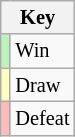<table class="wikitable" style="font-size: 85%">
<tr>
<th colspan="2">Key</th>
</tr>
<tr>
<td bgcolor=#BBF3BB></td>
<td>Win</td>
</tr>
<tr>
<td bgcolor=#FFFFBB></td>
<td>Draw</td>
</tr>
<tr>
<td bgcolor=#FFBBBB></td>
<td>Defeat</td>
</tr>
</table>
